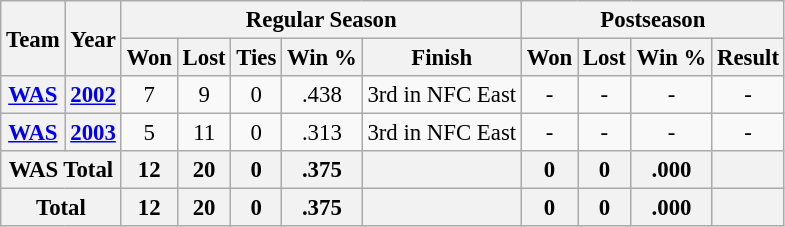<table class="wikitable" style="font-size: 95%; text-align:center;">
<tr>
<th rowspan="2">Team</th>
<th rowspan="2">Year</th>
<th colspan="5">Regular Season</th>
<th colspan="4">Postseason</th>
</tr>
<tr>
<th>Won</th>
<th>Lost</th>
<th>Ties</th>
<th>Win %</th>
<th>Finish</th>
<th>Won</th>
<th>Lost</th>
<th>Win %</th>
<th>Result</th>
</tr>
<tr>
<th><a href='#'>WAS</a></th>
<th><a href='#'>2002</a></th>
<td>7</td>
<td>9</td>
<td>0</td>
<td>.438</td>
<td>3rd in NFC East</td>
<td>-</td>
<td>-</td>
<td>-</td>
<td>-</td>
</tr>
<tr>
<th><a href='#'>WAS</a></th>
<th><a href='#'>2003</a></th>
<td>5</td>
<td>11</td>
<td>0</td>
<td>.313</td>
<td>3rd in NFC East</td>
<td>-</td>
<td>-</td>
<td>-</td>
<td>-</td>
</tr>
<tr>
<th colspan="2">WAS Total</th>
<th>12</th>
<th>20</th>
<th>0</th>
<th>.375</th>
<th></th>
<th>0</th>
<th>0</th>
<th>.000</th>
<th></th>
</tr>
<tr>
<th colspan="2">Total</th>
<th>12</th>
<th>20</th>
<th>0</th>
<th>.375</th>
<th></th>
<th>0</th>
<th>0</th>
<th>.000</th>
<th></th>
</tr>
</table>
